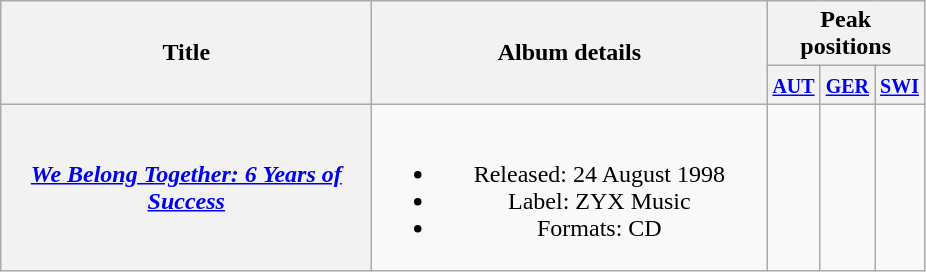<table class="wikitable plainrowheaders" style="text-align:center;" border="1">
<tr>
<th scope="col" rowspan="2" style="width:15em;">Title</th>
<th scope="col" rowspan="2" style="width:16em;">Album details</th>
<th scope="col" colspan="3">Peak positions</th>
</tr>
<tr>
<th width="25"><small><a href='#'>AUT</a></small></th>
<th width="25"><small><a href='#'>GER</a></small></th>
<th width="25"><small><a href='#'>SWI</a></small></th>
</tr>
<tr>
<th scope="row"><em><a href='#'>We Belong Together: 6 Years of Success</a></em></th>
<td><br><ul><li>Released: 24 August 1998</li><li>Label: ZYX Music</li><li>Formats: CD</li></ul></td>
<td></td>
<td></td>
<td></td>
</tr>
</table>
